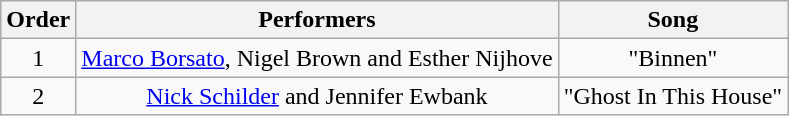<table class="wikitable" style="text-align: center; width: auto;">
<tr>
<th>Order</th>
<th>Performers</th>
<th>Song</th>
</tr>
<tr>
<td>1</td>
<td><a href='#'>Marco Borsato</a>, Nigel Brown and Esther Nijhove</td>
<td>"Binnen"</td>
</tr>
<tr>
<td>2</td>
<td><a href='#'>Nick Schilder</a> and Jennifer Ewbank</td>
<td>"Ghost In This House"</td>
</tr>
</table>
